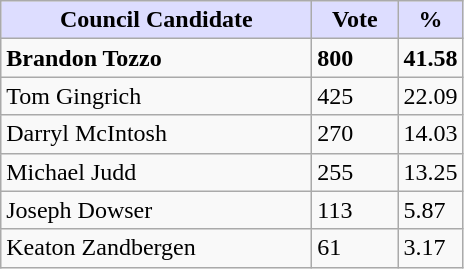<table class="wikitable sortable">
<tr>
<th style="background:#ddf; width:200px;">Council Candidate</th>
<th style="background:#ddf; width:50px;">Vote</th>
<th style="background:#ddf; width:30px;">%</th>
</tr>
<tr>
<td><strong>Brandon Tozzo</strong></td>
<td><strong>800</strong></td>
<td><strong>41.58</strong></td>
</tr>
<tr>
<td>Tom Gingrich</td>
<td>425</td>
<td>22.09</td>
</tr>
<tr>
<td>Darryl McIntosh</td>
<td>270</td>
<td>14.03</td>
</tr>
<tr>
<td>Michael Judd</td>
<td>255</td>
<td>13.25</td>
</tr>
<tr>
<td>Joseph Dowser</td>
<td>113</td>
<td>5.87</td>
</tr>
<tr>
<td>Keaton Zandbergen</td>
<td>61</td>
<td>3.17</td>
</tr>
</table>
